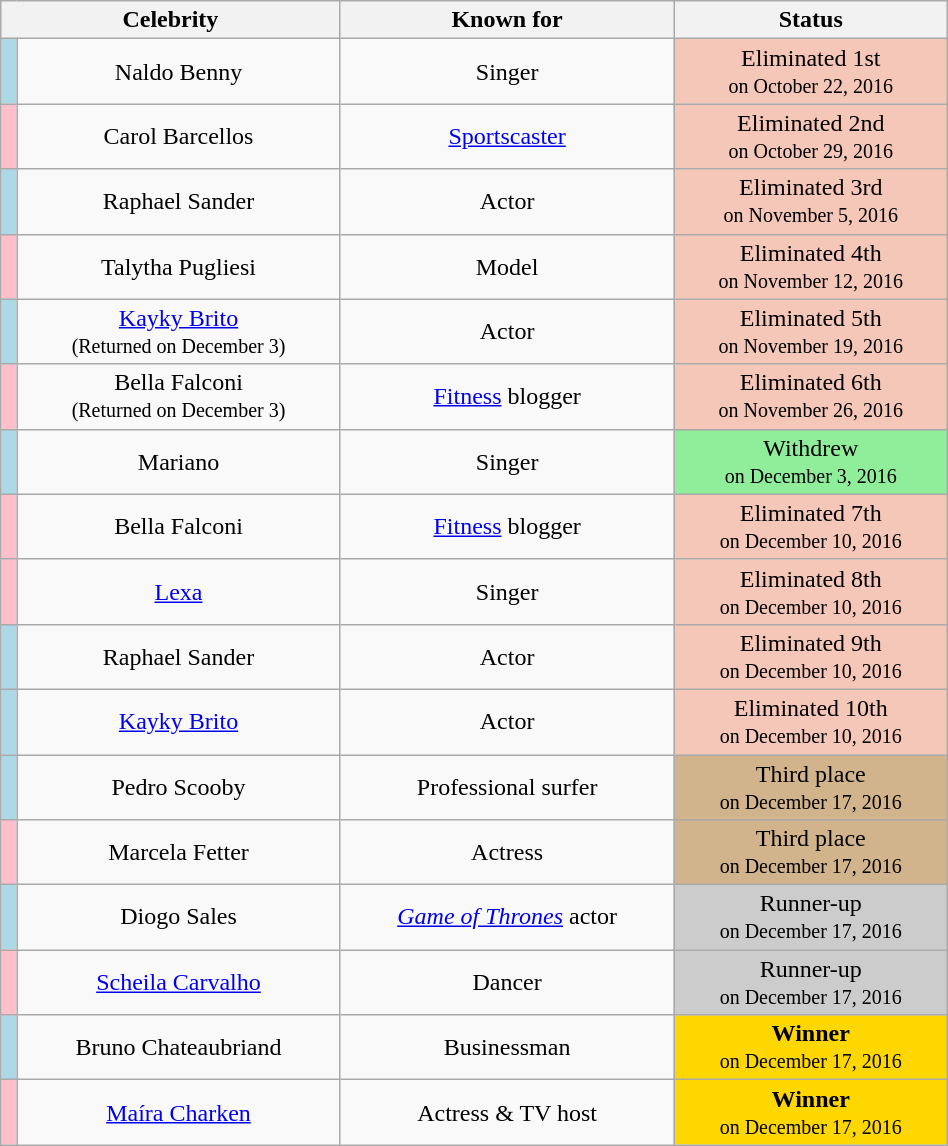<table class="wikitable" style="text-align:center; width:50%; white-space:nowrap; ">
<tr>
<th style="width:20%;" colspan=2>Celebrity</th>
<th style="width:20%;">Known for</th>
<th style="width:15%;">Status</th>
</tr>
<tr>
<td style="width01%;" bgcolor=ADD8E6></td>
<td style="width:19%;">Naldo Benny</td>
<td>Singer</td>
<td bgcolor="F4C7B8">Eliminated 1st<br><small>on October 22, 2016</small></td>
</tr>
<tr>
<td bgcolor=FFC0CB></td>
<td>Carol Barcellos</td>
<td><a href='#'>Sportscaster</a></td>
<td bgcolor="F4C7B8">Eliminated 2nd<br><small>on October 29, 2016</small></td>
</tr>
<tr>
<td bgcolor=ADD8E6></td>
<td>Raphael Sander<br><small></small></td>
<td>Actor</td>
<td bgcolor="F4C7B8">Eliminated 3rd<br><small>on November 5, 2016</small></td>
</tr>
<tr>
<td bgcolor=FFC0CB></td>
<td>Talytha Pugliesi</td>
<td>Model</td>
<td bgcolor="F4C7B8">Eliminated 4th<br><small>on November 12, 2016</small></td>
</tr>
<tr>
<td bgcolor=ADD8E6></td>
<td><a href='#'>Kayky Brito</a><br><small>(Returned on December 3)</small></td>
<td>Actor</td>
<td bgcolor="F4C7B8">Eliminated 5th<br><small>on November 19, 2016</small></td>
</tr>
<tr>
<td bgcolor=FFC0CB></td>
<td>Bella Falconi<br><small>(Returned on December 3)</small></td>
<td><a href='#'>Fitness</a> blogger</td>
<td bgcolor="F4C7B8">Eliminated 6th<br><small>on November 26, 2016</small></td>
</tr>
<tr>
<td bgcolor=ADD8E6></td>
<td>Mariano</td>
<td>Singer</td>
<td bgcolor="90EE9B">Withdrew<br><small>on December 3, 2016</small></td>
</tr>
<tr>
<td bgcolor=FFC0CB></td>
<td>Bella Falconi</td>
<td><a href='#'>Fitness</a> blogger</td>
<td bgcolor="F4C7B8">Eliminated 7th<br><small>on December 10, 2016</small></td>
</tr>
<tr>
<td bgcolor=FFC0CB></td>
<td><a href='#'>Lexa</a></td>
<td>Singer</td>
<td bgcolor="F4C7B8">Eliminated 8th<br><small>on December 10, 2016</small></td>
</tr>
<tr>
<td bgcolor=ADD8E6></td>
<td>Raphael Sander</td>
<td>Actor</td>
<td bgcolor="F4C7B8">Eliminated 9th<br><small>on December 10, 2016</small></td>
</tr>
<tr>
<td bgcolor=ADD8E6></td>
<td><a href='#'>Kayky Brito</a></td>
<td>Actor</td>
<td bgcolor="F4C7B8">Eliminated 10th<br><small>on December 10, 2016</small></td>
</tr>
<tr>
<td bgcolor=ADD8E6></td>
<td>Pedro Scooby</td>
<td>Professional surfer</td>
<td bgcolor="D2B48C">Third place<br><small>on December 17, 2016</small></td>
</tr>
<tr>
<td bgcolor=FFC0CB></td>
<td>Marcela Fetter</td>
<td>Actress</td>
<td bgcolor="D2B48C">Third place<br><small>on December 17, 2016</small></td>
</tr>
<tr>
<td bgcolor=ADD8E6></td>
<td>Diogo Sales</td>
<td><em><a href='#'>Game of Thrones</a></em> actor</td>
<td bgcolor="CCCCCC">Runner-up<br><small>on December 17, 2016</small></td>
</tr>
<tr>
<td bgcolor=FFC0CB></td>
<td><a href='#'>Scheila Carvalho</a></td>
<td>Dancer</td>
<td bgcolor="CCCCCC">Runner-up<br><small>on December 17, 2016</small></td>
</tr>
<tr>
<td bgcolor=ADD8E6></td>
<td>Bruno Chateaubriand</td>
<td>Businessman</td>
<td bgcolor="FFD700"><strong>Winner</strong><br><small>on December 17, 2016</small></td>
</tr>
<tr>
<td bgcolor=FFC0CB></td>
<td><a href='#'>Maíra Charken</a></td>
<td>Actress & TV host</td>
<td bgcolor="FFD700"><strong>Winner</strong><br><small>on December 17, 2016</small></td>
</tr>
</table>
